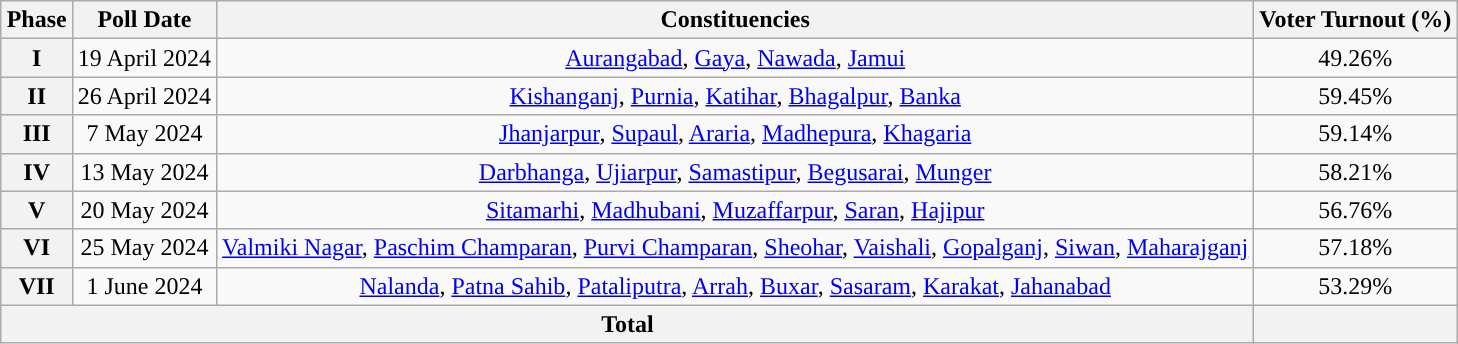<table class="wikitable" style="text-align:center;margin:auto;">
<tr>
<th>Phase</th>
<th>Poll Date</th>
<th>Constituencies</th>
<th>Voter Turnout (%)</th>
</tr>
<tr>
<th>I</th>
<td>19 April 2024</td>
<td><a href='#'>Aurangabad</a>, <a href='#'>Gaya</a>, <a href='#'>Nawada</a>, <a href='#'>Jamui</a></td>
<td>49.26%</td>
</tr>
<tr>
<th>II</th>
<td>26 April 2024</td>
<td><a href='#'>Kishanganj</a>, <a href='#'>Purnia</a>, <a href='#'>Katihar</a>, <a href='#'>Bhagalpur</a>, <a href='#'>Banka</a></td>
<td>59.45%</td>
</tr>
<tr>
<th>III</th>
<td>7 May 2024</td>
<td><a href='#'>Jhanjarpur</a>, <a href='#'>Supaul</a>, <a href='#'>Araria</a>, <a href='#'>Madhepura</a>, <a href='#'>Khagaria</a></td>
<td>59.14%</td>
</tr>
<tr>
<th>IV</th>
<td>13 May 2024</td>
<td><a href='#'>Darbhanga</a>, <a href='#'>Ujiarpur</a>, <a href='#'>Samastipur</a>, <a href='#'>Begusarai</a>, <a href='#'>Munger</a></td>
<td>58.21%</td>
</tr>
<tr>
<th>V</th>
<td>20 May 2024</td>
<td><a href='#'>Sitamarhi</a>, <a href='#'>Madhubani</a>, <a href='#'>Muzaffarpur</a>, <a href='#'>Saran</a>, <a href='#'>Hajipur</a></td>
<td>56.76%</td>
</tr>
<tr>
<th>VI</th>
<td>25 May 2024</td>
<td><a href='#'>Valmiki Nagar</a>, <a href='#'>Paschim Champaran</a>, <a href='#'>Purvi Champaran</a>, <a href='#'>Sheohar</a>, <a href='#'>Vaishali</a>, <a href='#'>Gopalganj</a>, <a href='#'>Siwan</a>, <a href='#'>Maharajganj</a></td>
<td>57.18%</td>
</tr>
<tr>
<th>VII</th>
<td>1 June 2024</td>
<td><a href='#'>Nalanda</a>, <a href='#'>Patna Sahib</a>, <a href='#'>Pataliputra</a>, <a href='#'>Arrah</a>, <a href='#'>Buxar</a>, <a href='#'>Sasaram</a>, <a href='#'>Karakat</a>, <a href='#'>Jahanabad</a></td>
<td>53.29%</td>
</tr>
<tr>
<th colspan="3">Total</th>
<th></th>
</tr>
</table>
